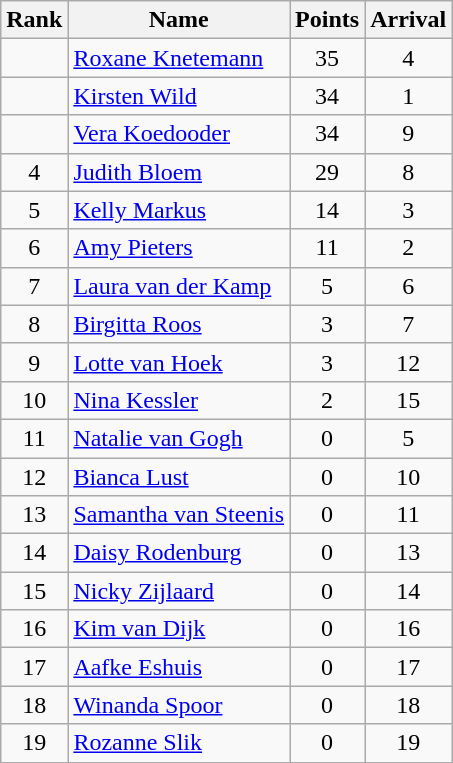<table class="wikitable sortable" style="text-align:center">
<tr>
<th>Rank</th>
<th>Name</th>
<th>Points</th>
<th>Arrival</th>
</tr>
<tr>
<td></td>
<td align=left><a href='#'>Roxane Knetemann</a></td>
<td>35</td>
<td>4</td>
</tr>
<tr>
<td></td>
<td align=left><a href='#'>Kirsten Wild</a></td>
<td>34</td>
<td>1</td>
</tr>
<tr>
<td></td>
<td align=left><a href='#'>Vera Koedooder</a></td>
<td>34</td>
<td>9</td>
</tr>
<tr>
<td>4</td>
<td align=left><a href='#'>Judith Bloem</a></td>
<td>29</td>
<td>8</td>
</tr>
<tr>
<td>5</td>
<td align=left><a href='#'>Kelly Markus</a></td>
<td>14</td>
<td>3</td>
</tr>
<tr>
<td>6</td>
<td align=left><a href='#'>Amy Pieters</a></td>
<td>11</td>
<td>2</td>
</tr>
<tr>
<td>7</td>
<td align=left><a href='#'>Laura van der Kamp</a></td>
<td>5</td>
<td>6</td>
</tr>
<tr>
<td>8</td>
<td align=left><a href='#'>Birgitta Roos</a></td>
<td>3</td>
<td>7</td>
</tr>
<tr>
<td>9</td>
<td align=left><a href='#'>Lotte van Hoek</a></td>
<td>3</td>
<td>12</td>
</tr>
<tr>
<td>10</td>
<td align=left><a href='#'>Nina Kessler</a></td>
<td>2</td>
<td>15</td>
</tr>
<tr>
<td>11</td>
<td align=left><a href='#'>Natalie van Gogh</a></td>
<td>0</td>
<td>5</td>
</tr>
<tr>
<td>12</td>
<td align=left><a href='#'>Bianca Lust</a></td>
<td>0</td>
<td>10</td>
</tr>
<tr>
<td>13</td>
<td align=left><a href='#'>Samantha van Steenis</a></td>
<td>0</td>
<td>11</td>
</tr>
<tr>
<td>14</td>
<td align=left><a href='#'>Daisy Rodenburg</a></td>
<td>0</td>
<td>13</td>
</tr>
<tr>
<td>15</td>
<td align=left><a href='#'>Nicky Zijlaard</a></td>
<td>0</td>
<td>14</td>
</tr>
<tr>
<td>16</td>
<td align=left><a href='#'>Kim van Dijk</a></td>
<td>0</td>
<td>16</td>
</tr>
<tr>
<td>17</td>
<td align=left><a href='#'>Aafke Eshuis</a></td>
<td>0</td>
<td>17</td>
</tr>
<tr>
<td>18</td>
<td align=left><a href='#'>Winanda Spoor</a></td>
<td>0</td>
<td>18</td>
</tr>
<tr>
<td>19</td>
<td align=left><a href='#'>Rozanne Slik</a></td>
<td>0</td>
<td>19</td>
</tr>
</table>
